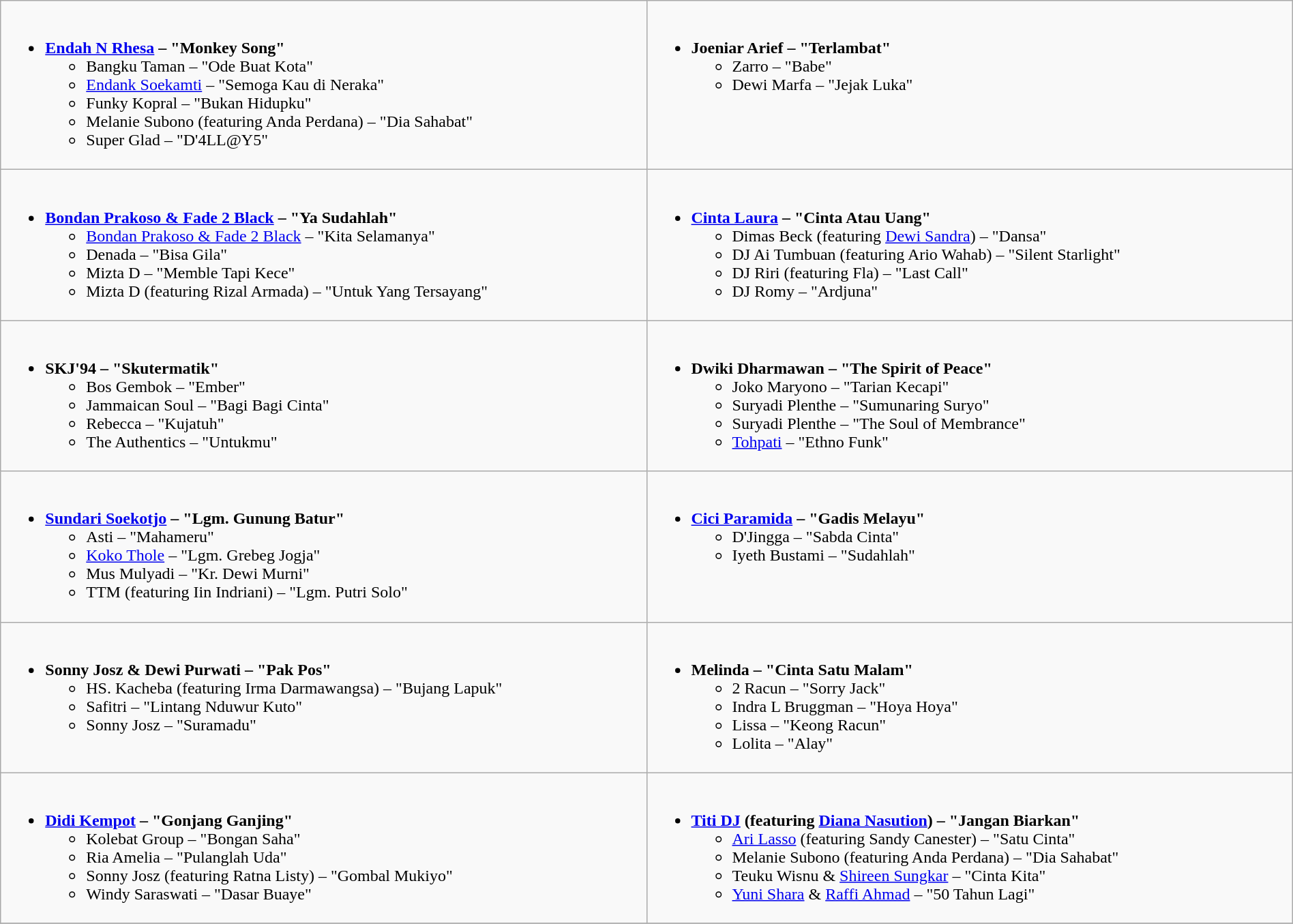<table class=wikitable style="width:100%;">
<tr>
<td valign="top" width="50%"><br><ul><li><strong><a href='#'>Endah N Rhesa</a> – "Monkey Song"</strong><ul><li>Bangku Taman – "Ode Buat Kota"</li><li><a href='#'>Endank Soekamti</a> – "Semoga Kau di Neraka"</li><li>Funky Kopral – "Bukan Hidupku"</li><li>Melanie Subono (featuring Anda Perdana) – "Dia Sahabat"</li><li>Super Glad – "D'4LL@Y5"</li></ul></li></ul></td>
<td valign="top" width="50%"><br><ul><li><strong>Joeniar Arief – "Terlambat"</strong><ul><li>Zarro – "Babe"</li><li>Dewi Marfa – "Jejak Luka"</li></ul></li></ul></td>
</tr>
<tr>
<td valign="top" width="50%"><br><ul><li><strong><a href='#'>Bondan Prakoso & Fade 2 Black</a> – "Ya Sudahlah"</strong><ul><li><a href='#'>Bondan Prakoso & Fade 2 Black</a> – "Kita Selamanya"</li><li>Denada – "Bisa Gila"</li><li>Mizta D – "Memble Tapi Kece"</li><li>Mizta D (featuring Rizal Armada) – "Untuk Yang Tersayang"</li></ul></li></ul></td>
<td valign="top" width="50%"><br><ul><li><strong><a href='#'>Cinta Laura</a> – "Cinta Atau Uang"</strong><ul><li>Dimas Beck (featuring <a href='#'>Dewi Sandra</a>) – "Dansa"</li><li>DJ Ai Tumbuan (featuring Ario Wahab) – "Silent Starlight"</li><li>DJ Riri (featuring Fla) – "Last Call"</li><li>DJ Romy – "Ardjuna"</li></ul></li></ul></td>
</tr>
<tr>
<td valign="top" width="50%"><br><ul><li><strong>SKJ'94 – "Skutermatik"</strong><ul><li>Bos Gembok – "Ember"</li><li>Jammaican Soul – "Bagi Bagi Cinta"</li><li>Rebecca – "Kujatuh"</li><li>The Authentics – "Untukmu"</li></ul></li></ul></td>
<td valign="top" width="50%"><br><ul><li><strong>Dwiki Dharmawan – "The Spirit of Peace"</strong><ul><li>Joko Maryono – "Tarian Kecapi"</li><li>Suryadi Plenthe – "Sumunaring Suryo"</li><li>Suryadi Plenthe – "The Soul of Membrance"</li><li><a href='#'>Tohpati</a> – "Ethno Funk"</li></ul></li></ul></td>
</tr>
<tr>
<td valign="top" width="50%"><br><ul><li><strong><a href='#'>Sundari Soekotjo</a> – "Lgm. Gunung Batur"</strong><ul><li>Asti – "Mahameru"</li><li><a href='#'>Koko Thole</a> – "Lgm. Grebeg Jogja"</li><li>Mus Mulyadi – "Kr. Dewi Murni"</li><li>TTM (featuring Iin Indriani) – "Lgm. Putri Solo"</li></ul></li></ul></td>
<td valign="top" width="50%"><br><ul><li><strong><a href='#'>Cici Paramida</a> – "Gadis Melayu"</strong><ul><li>D'Jingga – "Sabda Cinta"</li><li>Iyeth Bustami – "Sudahlah"</li></ul></li></ul></td>
</tr>
<tr>
<td valign="top" width="50%"><br><ul><li><strong>Sonny Josz & Dewi Purwati – "Pak Pos"</strong><ul><li>HS. Kacheba (featuring Irma Darmawangsa) – "Bujang Lapuk"</li><li>Safitri – "Lintang Nduwur Kuto"</li><li>Sonny Josz – "Suramadu"</li></ul></li></ul></td>
<td valign="top" width="50%"><br><ul><li><strong>Melinda – "Cinta Satu Malam"</strong><ul><li>2 Racun – "Sorry Jack"</li><li>Indra L Bruggman – "Hoya Hoya"</li><li>Lissa – "Keong Racun"</li><li>Lolita – "Alay"</li></ul></li></ul></td>
</tr>
<tr>
<td valign="top" width="50%"><br><ul><li><strong><a href='#'>Didi Kempot</a> – "Gonjang Ganjing"</strong><ul><li>Kolebat Group – "Bongan Saha"</li><li>Ria Amelia – "Pulanglah Uda"</li><li>Sonny Josz (featuring Ratna Listy) – "Gombal Mukiyo"</li><li>Windy Saraswati – "Dasar Buaye"</li></ul></li></ul></td>
<td valign="top" width="50%"><br><ul><li><strong><a href='#'>Titi DJ</a> (featuring <a href='#'>Diana Nasution</a>) – "Jangan Biarkan"</strong><ul><li><a href='#'>Ari Lasso</a> (featuring Sandy Canester) – "Satu Cinta"</li><li>Melanie Subono (featuring Anda Perdana) – "Dia Sahabat"</li><li>Teuku Wisnu & <a href='#'>Shireen Sungkar</a> – "Cinta Kita"</li><li><a href='#'>Yuni Shara</a> & <a href='#'>Raffi Ahmad</a> – "50 Tahun Lagi"</li></ul></li></ul></td>
</tr>
<tr>
</tr>
</table>
